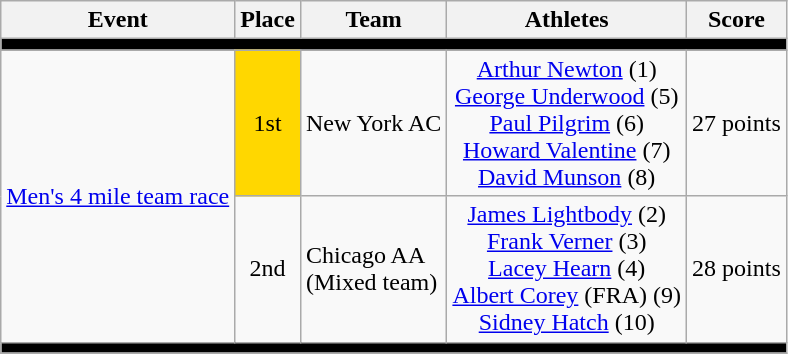<table class=wikitable>
<tr>
<th>Event</th>
<th>Place</th>
<th>Team</th>
<th>Athletes</th>
<th>Score</th>
</tr>
<tr bgcolor=black>
<td colspan=5></td>
</tr>
<tr align=center>
<td rowspan=2><a href='#'>Men's 4 mile team race</a></td>
<td bgcolor=gold>1st</td>
<td align=left>New York AC</td>
<td><a href='#'>Arthur Newton</a> (1) <br> <a href='#'>George Underwood</a> (5) <br> <a href='#'>Paul Pilgrim</a> (6) <br> <a href='#'>Howard Valentine</a> (7) <br> <a href='#'>David Munson</a> (8)</td>
<td>27 points</td>
</tr>
<tr align=center>
<td>2nd</td>
<td align=left>Chicago AA<br>(Mixed team)</td>
<td><a href='#'>James Lightbody</a> (2) <br> <a href='#'>Frank Verner</a> (3) <br> <a href='#'>Lacey Hearn</a> (4) <br> <a href='#'>Albert Corey</a> (FRA) (9) <br> <a href='#'>Sidney Hatch</a> (10)</td>
<td>28 points</td>
</tr>
<tr bgcolor=black>
<td colspan=5></td>
</tr>
</table>
